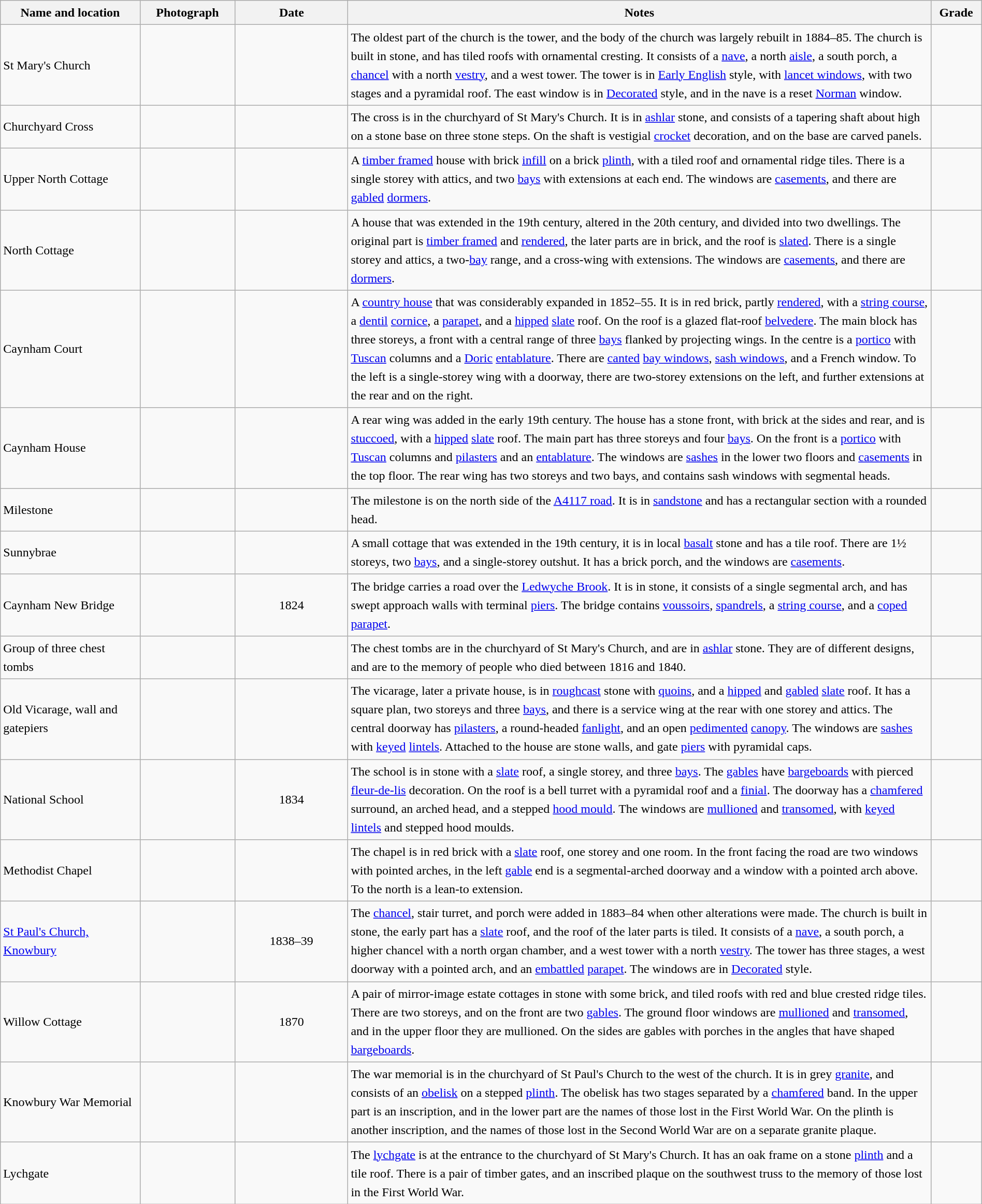<table class="wikitable sortable plainrowheaders" style="width:100%; border:0; text-align:left; line-height:150%;">
<tr>
<th scope="col"  style="width:150px">Name and location</th>
<th scope="col"  style="width:100px" class="unsortable">Photograph</th>
<th scope="col"  style="width:120px">Date</th>
<th scope="col"  style="width:650px" class="unsortable">Notes</th>
<th scope="col"  style="width:50px">Grade</th>
</tr>
<tr>
<td>St Mary's Church<br><small></small></td>
<td></td>
<td align="center"></td>
<td>The oldest part of the church is the tower, and the body of the church was largely rebuilt in 1884–85.  The church is built in stone, and has tiled roofs with ornamental cresting.  It consists of a <a href='#'>nave</a>, a north <a href='#'>aisle</a>, a south porch, a <a href='#'>chancel</a> with a north <a href='#'>vestry</a>, and a west tower.  The tower is in <a href='#'>Early English</a> style, with <a href='#'>lancet windows</a>, with two stages and a pyramidal roof.  The east window is in <a href='#'>Decorated</a> style, and in the nave is a reset <a href='#'>Norman</a> window.</td>
<td align="center" ></td>
</tr>
<tr>
<td>Churchyard Cross<br><small></small></td>
<td></td>
<td align="center"></td>
<td>The cross is in the churchyard of St Mary's Church.  It is in <a href='#'>ashlar</a> stone, and consists of a tapering shaft about  high on a stone base on three stone steps.  On the shaft is vestigial <a href='#'>crocket</a> decoration, and on the base are carved panels.</td>
<td align="center" ></td>
</tr>
<tr>
<td>Upper North Cottage<br><small></small></td>
<td></td>
<td align="center"></td>
<td>A <a href='#'>timber framed</a> house with brick <a href='#'>infill</a> on a brick <a href='#'>plinth</a>, with a tiled roof and ornamental ridge tiles.  There is a single storey with attics, and two <a href='#'>bays</a> with extensions at each end.  The windows are <a href='#'>casements</a>, and there are <a href='#'>gabled</a> <a href='#'>dormers</a>.</td>
<td align="center" ></td>
</tr>
<tr>
<td>North Cottage<br><small></small></td>
<td></td>
<td align="center"></td>
<td>A house that was extended in the 19th century, altered in the 20th century, and divided into two dwellings.  The original part is <a href='#'>timber framed</a> and <a href='#'>rendered</a>, the later parts are in brick, and the roof is <a href='#'>slated</a>.  There is a single storey and attics, a two-<a href='#'>bay</a> range, and a cross-wing with extensions.  The windows are <a href='#'>casements</a>, and there are <a href='#'>dormers</a>.</td>
<td align="center" ></td>
</tr>
<tr>
<td>Caynham Court<br><small></small></td>
<td></td>
<td align="center"></td>
<td>A <a href='#'>country house</a> that was considerably expanded in 1852–55.  It is in red brick, partly <a href='#'>rendered</a>, with a <a href='#'>string course</a>, a <a href='#'>dentil</a> <a href='#'>cornice</a>, a <a href='#'>parapet</a>, and a <a href='#'>hipped</a> <a href='#'>slate</a> roof.  On the roof is a glazed flat-roof <a href='#'>belvedere</a>.  The main block has three storeys, a front with a central range of three <a href='#'>bays</a> flanked by projecting wings.  In the centre is a <a href='#'>portico</a> with <a href='#'>Tuscan</a> columns and a <a href='#'>Doric</a> <a href='#'>entablature</a>.  There are <a href='#'>canted</a> <a href='#'>bay windows</a>, <a href='#'>sash windows</a>, and a French window.  To the left is a single-storey wing with a doorway, there are two-storey extensions on the left, and further extensions at the rear and on the right.</td>
<td align="center" ></td>
</tr>
<tr>
<td>Caynham House<br><small></small></td>
<td></td>
<td align="center"></td>
<td>A rear wing was added in the early 19th century.  The house has a stone front, with brick at the sides and rear, and is <a href='#'>stuccoed</a>, with a <a href='#'>hipped</a> <a href='#'>slate</a> roof.  The main part has three storeys and four <a href='#'>bays</a>.  On the front is a <a href='#'>portico</a> with <a href='#'>Tuscan</a> columns and <a href='#'>pilasters</a> and an <a href='#'>entablature</a>.  The windows are <a href='#'>sashes</a> in the lower two floors and <a href='#'>casements</a> in the top floor.  The rear wing has two storeys and two bays, and contains sash windows with segmental heads.</td>
<td align="center" ></td>
</tr>
<tr>
<td>Milestone<br><small></small></td>
<td></td>
<td align="center"></td>
<td>The milestone is on the north side of the <a href='#'>A4117 road</a>.  It is in <a href='#'>sandstone</a> and has a rectangular section with a rounded head.</td>
<td align="center" ></td>
</tr>
<tr>
<td>Sunnybrae<br><small></small></td>
<td></td>
<td align="center"></td>
<td>A small cottage that was extended in the 19th century, it is in local <a href='#'>basalt</a> stone and has a tile roof.  There are 1½ storeys, two <a href='#'>bays</a>, and a single-storey outshut.  It has a brick porch, and the windows are <a href='#'>casements</a>.</td>
<td align="center" ></td>
</tr>
<tr>
<td>Caynham New Bridge<br><small></small></td>
<td></td>
<td align="center">1824</td>
<td>The bridge carries a road over the <a href='#'>Ledwyche Brook</a>.  It is in stone, it consists of a single segmental arch, and has swept approach walls with terminal <a href='#'>piers</a>.  The bridge contains <a href='#'>voussoirs</a>, <a href='#'>spandrels</a>, a <a href='#'>string course</a>, and a <a href='#'>coped</a> <a href='#'>parapet</a>.</td>
<td align="center" ></td>
</tr>
<tr>
<td>Group of three chest tombs<br><small></small></td>
<td></td>
<td align="center"></td>
<td>The chest tombs are in the churchyard of St Mary's Church, and are in <a href='#'>ashlar</a> stone.  They are of different designs, and are to the memory of people who died between 1816 and 1840.</td>
<td align="center" ></td>
</tr>
<tr>
<td>Old Vicarage, wall and gatepiers<br><small></small></td>
<td></td>
<td align="center"></td>
<td>The vicarage, later a private house, is in <a href='#'>roughcast</a> stone with <a href='#'>quoins</a>, and a <a href='#'>hipped</a> and <a href='#'>gabled</a> <a href='#'>slate</a> roof.  It has a square plan, two storeys and three <a href='#'>bays</a>, and there is a service wing at the rear with one storey and attics.  The central doorway has <a href='#'>pilasters</a>, a round-headed <a href='#'>fanlight</a>, and an open <a href='#'>pedimented</a> <a href='#'>canopy</a>.  The windows are <a href='#'>sashes</a> with <a href='#'>keyed</a> <a href='#'>lintels</a>.  Attached to the house are stone walls, and gate <a href='#'>piers</a> with pyramidal caps.</td>
<td align="center" ></td>
</tr>
<tr>
<td>National School<br><small></small></td>
<td></td>
<td align="center">1834</td>
<td>The school is in stone with a <a href='#'>slate</a> roof, a single storey, and three <a href='#'>bays</a>.  The <a href='#'>gables</a> have <a href='#'>bargeboards</a> with pierced <a href='#'>fleur-de-lis</a> decoration.  On the roof is a bell turret with a pyramidal roof and a <a href='#'>finial</a>.  The doorway has a <a href='#'>chamfered</a> surround, an arched head, and a stepped <a href='#'>hood mould</a>.  The windows are <a href='#'>mullioned</a> and <a href='#'>transomed</a>, with <a href='#'>keyed</a> <a href='#'>lintels</a> and stepped hood moulds.</td>
<td align="center" ></td>
</tr>
<tr>
<td>Methodist Chapel<br><small></small></td>
<td></td>
<td align="center"></td>
<td>The chapel is in red brick with a <a href='#'>slate</a> roof, one storey and one room.  In the front facing the road are two windows with pointed arches, in the left <a href='#'>gable</a> end is a segmental-arched doorway and a window with a pointed arch above.  To the north is a lean-to extension.</td>
<td align="center" ></td>
</tr>
<tr>
<td><a href='#'>St Paul's Church, Knowbury</a><br><small></small></td>
<td></td>
<td align="center">1838–39</td>
<td>The <a href='#'>chancel</a>, stair turret, and porch were added in 1883–84 when other alterations were made.  The church is built in stone, the early part has a <a href='#'>slate</a> roof, and the roof of the later parts is tiled.  It consists of a <a href='#'>nave</a>, a south porch, a higher chancel with a north organ chamber, and a west tower with a north <a href='#'>vestry</a>.  The tower has three stages, a west doorway with a pointed arch, and an <a href='#'>embattled</a> <a href='#'>parapet</a>.  The windows are in <a href='#'>Decorated</a> style.</td>
<td align="center" ></td>
</tr>
<tr>
<td>Willow Cottage<br><small></small></td>
<td></td>
<td align="center">1870</td>
<td>A pair of mirror-image estate cottages in stone with some brick, and tiled roofs with red and blue crested ridge tiles.  There are two storeys, and on the front are two <a href='#'>gables</a>.  The ground floor windows are <a href='#'>mullioned</a> and <a href='#'>transomed</a>, and in the upper floor they are mullioned.  On the sides are gables with porches in the angles that have shaped <a href='#'>bargeboards</a>.</td>
<td align="center" ></td>
</tr>
<tr>
<td>Knowbury War Memorial<br><small></small></td>
<td></td>
<td align="center"></td>
<td>The war memorial is in the churchyard of St Paul's Church to the west of the church.  It is in grey <a href='#'>granite</a>, and consists of an <a href='#'>obelisk</a> on a stepped <a href='#'>plinth</a>.  The obelisk has two stages separated by a <a href='#'>chamfered</a> band.  In the upper part is an inscription, and in the lower part are the names of those lost in the First World War.  On the plinth is another inscription, and the names of those lost in the Second World War are on a separate granite plaque.</td>
<td align="center" ></td>
</tr>
<tr>
<td>Lychgate<br><small></small></td>
<td></td>
<td align="center"></td>
<td>The <a href='#'>lychgate</a> is at the entrance to the churchyard of St Mary's Church.  It has an oak frame on a stone <a href='#'>plinth</a> and a tile roof.  There is a pair of timber gates, and an inscribed plaque on the southwest truss to the memory of those lost in the First World War.</td>
<td align="center" ></td>
</tr>
<tr>
</tr>
</table>
